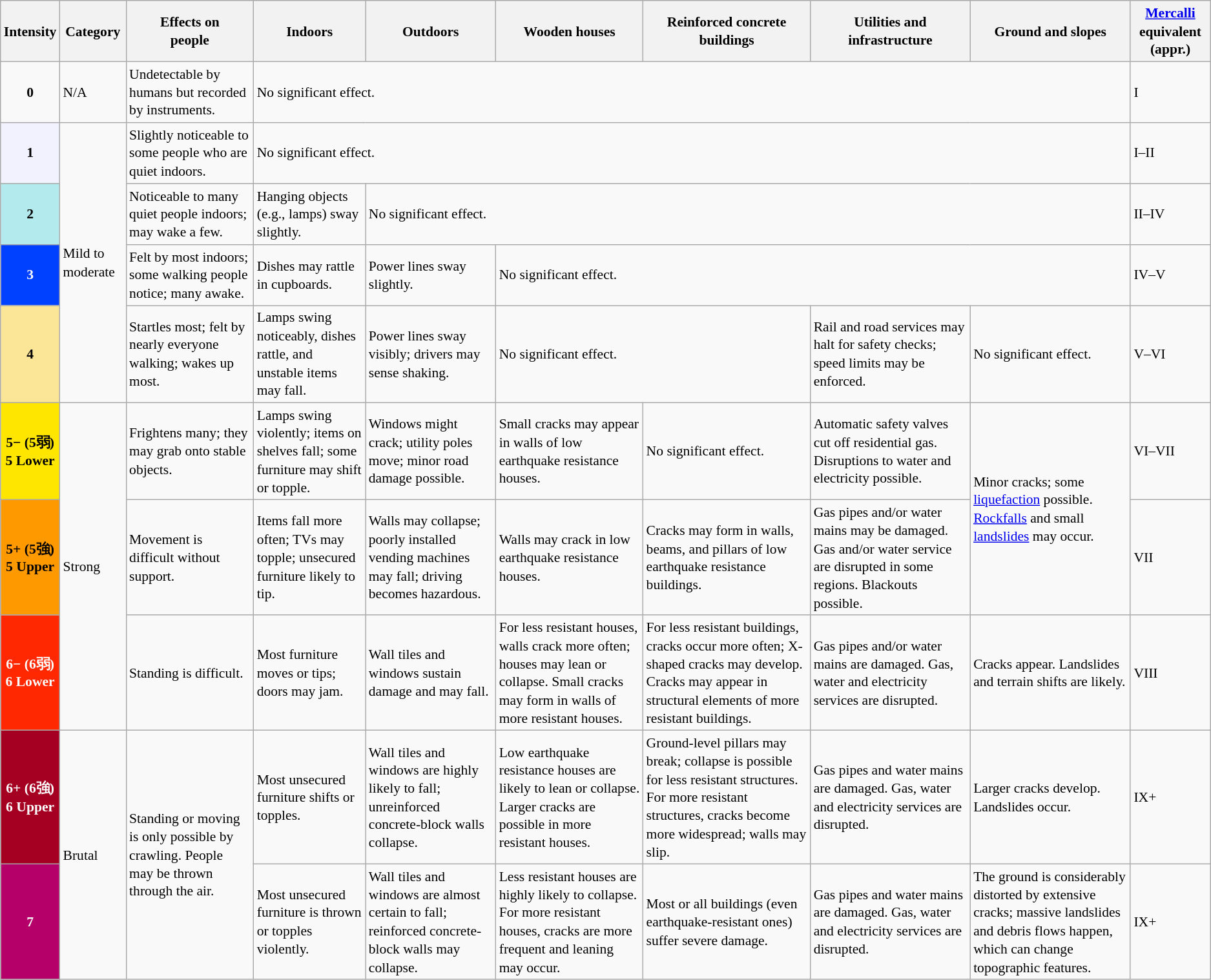<table class="wikitable" style="font-size:90%; line-height:1.3em">
<tr>
<th scope="col">Intensity</th>
<th scope="col">Category</th>
<th scope="col">Effects on<br>people</th>
<th scope="col">Indoors</th>
<th scope="col">Outdoors</th>
<th scope="col">Wooden houses</th>
<th scope="col">Reinforced concrete buildings</th>
<th scope="col">Utilities and infrastructure</th>
<th scope="col">Ground and slopes</th>
<th scope="col"><a href='#'>Mercalli</a> equivalent (appr.)</th>
</tr>
<tr id="jma_0">
<th style="background-color: #F9F9F9;">0</th>
<td>N/A</td>
<td>Undetectable by humans but recorded by instruments.</td>
<td colspan="6">No significant effect.</td>
<td>I</td>
</tr>
<tr id="jma_1">
<th style="background-color: #F2F2FF;">1</th>
<td rowspan="4">Mild to moderate</td>
<td>Slightly noticeable to some people who are quiet indoors.</td>
<td colspan="6">No significant effect.</td>
<td>I–II</td>
</tr>
<tr id="jma_2">
<th style="background-color: #B3EAED;">2</th>
<td>Noticeable to many quiet people indoors; may wake a few.</td>
<td>Hanging objects (e.g., lamps) sway slightly.</td>
<td colspan="5">No significant effect.</td>
<td>II–IV</td>
</tr>
<tr id="jma_3">
<th style="background-color: #0041FF; color: white;">3</th>
<td>Felt by most indoors; some walking people notice; many awake.</td>
<td>Dishes may rattle in cupboards.</td>
<td>Power lines sway slightly.</td>
<td colspan="4">No significant effect.</td>
<td>IV–V</td>
</tr>
<tr id="jma_4">
<th style="background-color: #FAE696;">4</th>
<td>Startles most; felt by nearly everyone walking; wakes up most.</td>
<td>Lamps swing noticeably, dishes rattle, and unstable items may fall.</td>
<td>Power lines sway visibly; drivers may sense shaking.</td>
<td colspan="2">No significant effect.</td>
<td>Rail and road services may halt for safety checks; speed limits may be enforced.</td>
<td>No significant effect.</td>
<td>V–VI</td>
</tr>
<tr id="jma_5-">
<th style="background-color: #FFE600;">5− (5弱) <br>5 Lower</th>
<td rowspan="3">Strong</td>
<td>Frightens many; they may grab onto stable objects.</td>
<td>Lamps swing violently; items on shelves fall; some furniture may shift or topple.</td>
<td>Windows might crack; utility poles move; minor road damage possible.</td>
<td>Small cracks may appear in walls of low earthquake resistance houses.</td>
<td>No significant effect.</td>
<td>Automatic safety valves cut off residential gas. Disruptions to water and electricity possible.</td>
<td rowspan="2">Minor cracks; some <a href='#'>liquefaction</a> possible. <a href='#'>Rockfalls</a> and small <a href='#'>landslides</a> may occur.</td>
<td>VI–VII</td>
</tr>
<tr id="jma_5+">
<th style="background-color: #FF9900;">5+ (5強) <br>5 Upper</th>
<td>Movement is difficult without support.</td>
<td>Items fall more often; TVs may topple; unsecured furniture likely to tip.</td>
<td>Walls may collapse; poorly installed vending machines may fall; driving becomes hazardous.</td>
<td>Walls may crack in low earthquake resistance houses.</td>
<td>Cracks may form in walls, beams, and pillars of low earthquake resistance buildings.</td>
<td>Gas pipes and/or water mains may be damaged. Gas and/or water service are disrupted in some regions. Blackouts possible.</td>
<td>VII</td>
</tr>
<tr id="jma_6-">
<th style="background-color: #FF2800; color: white;">6− (6弱) <br>6 Lower</th>
<td>Standing is difficult.</td>
<td>Most furniture moves or tips; doors may jam.</td>
<td>Wall tiles and windows sustain damage and may fall.</td>
<td>For less resistant houses, walls crack more often; houses may lean or collapse. Small cracks may form in walls of more resistant houses.</td>
<td>For less resistant buildings, cracks occur more often; X-shaped cracks may develop. Cracks may appear in structural elements of more resistant buildings.</td>
<td>Gas pipes and/or water mains are damaged. Gas, water and electricity services are disrupted.</td>
<td>Cracks appear. Landslides and terrain shifts are likely.</td>
<td>VIII</td>
</tr>
<tr id="jma_6+">
<th style="background-color: #A50021; color: white;">6+ (6強) <br>6 Upper</th>
<td rowspan="2">Brutal</td>
<td rowspan="2">Standing or moving is only possible by crawling. People may be thrown through the air.</td>
<td>Most unsecured furniture shifts or topples.</td>
<td>Wall tiles and windows are highly likely to fall; unreinforced concrete-block walls collapse.</td>
<td>Low earthquake resistance houses are likely to lean or collapse. Larger cracks are possible in more resistant houses.</td>
<td>Ground-level pillars may break; collapse is possible for less resistant structures. For more resistant structures, cracks become more widespread; walls may slip.</td>
<td>Gas pipes and water mains are damaged. Gas, water and electricity services are disrupted.</td>
<td>Larger cracks develop. Landslides occur.</td>
<td>IX+</td>
</tr>
<tr id="jma_7">
<th style="background-color: #B40068; color: white;">7</th>
<td>Most unsecured furniture is thrown or topples violently.</td>
<td>Wall tiles and windows are almost certain to fall; reinforced concrete-block walls may collapse.</td>
<td>Less resistant houses are highly likely to collapse. For more resistant houses, cracks are more frequent and leaning may occur.</td>
<td>Most or all buildings (even earthquake-resistant ones) suffer severe damage.</td>
<td>Gas pipes and water mains are damaged. Gas, water and electricity services are disrupted.</td>
<td>The ground is considerably distorted by extensive cracks; massive landslides and debris flows happen, which can change topographic features.</td>
<td>IX+</td>
</tr>
</table>
